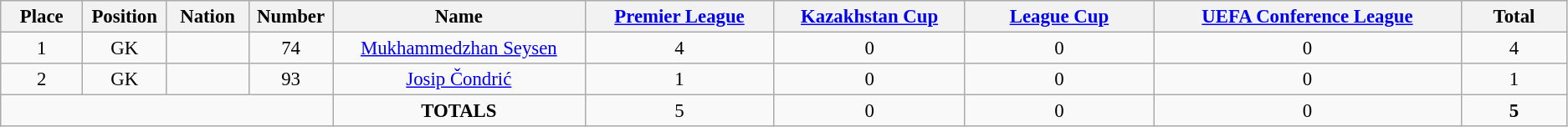<table class="wikitable" style="font-size: 95%; text-align: center;">
<tr>
<th width=60>Place</th>
<th width=60>Position</th>
<th width=60>Nation</th>
<th width=60>Number</th>
<th width=200>Name</th>
<th width=150><a href='#'>Premier League</a></th>
<th width=150><a href='#'>Kazakhstan Cup</a></th>
<th width=150><a href='#'>League Cup</a></th>
<th width=250><a href='#'>UEFA Conference League</a></th>
<th width=80>Total</th>
</tr>
<tr>
<td>1</td>
<td>GK</td>
<td></td>
<td>74</td>
<td><a href='#'>Mukhammedzhan Seysen</a></td>
<td>4</td>
<td>0</td>
<td>0</td>
<td>0</td>
<td>4</td>
</tr>
<tr>
<td>2</td>
<td>GK</td>
<td></td>
<td>93</td>
<td><a href='#'>Josip Čondrić</a></td>
<td>1</td>
<td>0</td>
<td>0</td>
<td>0</td>
<td>1</td>
</tr>
<tr>
<td colspan="4"></td>
<td><strong>TOTALS</strong></td>
<td>5</td>
<td>0</td>
<td>0</td>
<td>0</td>
<td><strong>5</strong></td>
</tr>
</table>
